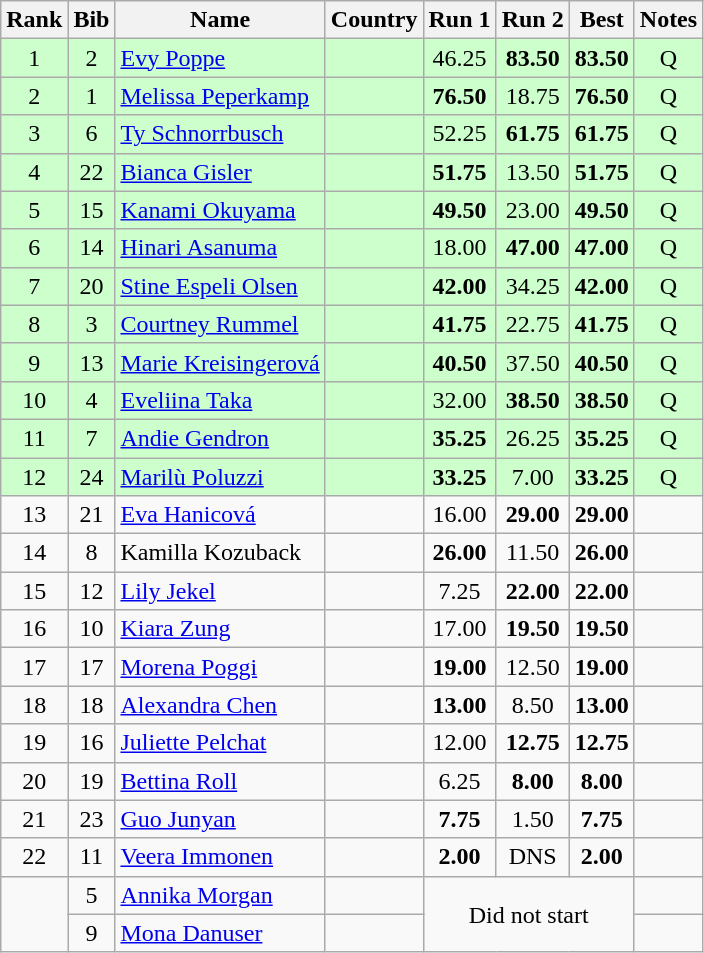<table class="wikitable sortable" style="text-align:center">
<tr>
<th>Rank</th>
<th>Bib</th>
<th>Name</th>
<th>Country</th>
<th>Run 1</th>
<th>Run 2</th>
<th>Best</th>
<th>Notes</th>
</tr>
<tr bgcolor=ccffcc>
<td>1</td>
<td>2</td>
<td align=left><a href='#'>Evy Poppe</a></td>
<td align=left></td>
<td>46.25</td>
<td><strong>83.50</strong></td>
<td><strong>83.50</strong></td>
<td>Q</td>
</tr>
<tr bgcolor=ccffcc>
<td>2</td>
<td>1</td>
<td align=left><a href='#'>Melissa Peperkamp</a></td>
<td align=left></td>
<td><strong>76.50</strong></td>
<td>18.75</td>
<td><strong>76.50</strong></td>
<td>Q</td>
</tr>
<tr bgcolor=ccffcc>
<td>3</td>
<td>6</td>
<td align=left><a href='#'>Ty Schnorrbusch</a></td>
<td align=left></td>
<td>52.25</td>
<td><strong>61.75</strong></td>
<td><strong>61.75</strong></td>
<td>Q</td>
</tr>
<tr bgcolor=ccffcc>
<td>4</td>
<td>22</td>
<td align=left><a href='#'>Bianca Gisler</a></td>
<td align=left></td>
<td><strong>51.75</strong></td>
<td>13.50</td>
<td><strong>51.75</strong></td>
<td>Q</td>
</tr>
<tr bgcolor=ccffcc>
<td>5</td>
<td>15</td>
<td align=left><a href='#'>Kanami Okuyama</a></td>
<td align=left></td>
<td><strong>49.50</strong></td>
<td>23.00</td>
<td><strong>49.50</strong></td>
<td>Q</td>
</tr>
<tr bgcolor=ccffcc>
<td>6</td>
<td>14</td>
<td align=left><a href='#'>Hinari Asanuma</a></td>
<td align=left></td>
<td>18.00</td>
<td><strong>47.00</strong></td>
<td><strong>47.00</strong></td>
<td>Q</td>
</tr>
<tr bgcolor=ccffcc>
<td>7</td>
<td>20</td>
<td align=left><a href='#'>Stine Espeli Olsen</a></td>
<td align=left></td>
<td><strong>42.00</strong></td>
<td>34.25</td>
<td><strong>42.00</strong></td>
<td>Q</td>
</tr>
<tr bgcolor=ccffcc>
<td>8</td>
<td>3</td>
<td align=left><a href='#'>Courtney Rummel</a></td>
<td align=left></td>
<td><strong>41.75</strong></td>
<td>22.75</td>
<td><strong>41.75</strong></td>
<td>Q</td>
</tr>
<tr bgcolor=ccffcc>
<td>9</td>
<td>13</td>
<td align=left><a href='#'>Marie Kreisingerová</a></td>
<td align=left></td>
<td><strong>40.50</strong></td>
<td>37.50</td>
<td><strong>40.50</strong></td>
<td>Q</td>
</tr>
<tr bgcolor=ccffcc>
<td>10</td>
<td>4</td>
<td align=left><a href='#'>Eveliina Taka</a></td>
<td align=left></td>
<td>32.00</td>
<td><strong>38.50</strong></td>
<td><strong>38.50</strong></td>
<td>Q</td>
</tr>
<tr bgcolor=ccffcc>
<td>11</td>
<td>7</td>
<td align=left><a href='#'>Andie Gendron</a></td>
<td align=left></td>
<td><strong>35.25</strong></td>
<td>26.25</td>
<td><strong>35.25</strong></td>
<td>Q</td>
</tr>
<tr bgcolor=ccffcc>
<td>12</td>
<td>24</td>
<td align=left><a href='#'>Marilù Poluzzi</a></td>
<td align=left></td>
<td><strong>33.25</strong></td>
<td>7.00</td>
<td><strong>33.25</strong></td>
<td>Q</td>
</tr>
<tr>
<td>13</td>
<td>21</td>
<td align=left><a href='#'>Eva Hanicová</a></td>
<td align=left></td>
<td>16.00</td>
<td><strong>29.00</strong></td>
<td><strong>29.00</strong></td>
<td></td>
</tr>
<tr>
<td>14</td>
<td>8</td>
<td align=left>Kamilla Kozuback</td>
<td align=left></td>
<td><strong>26.00</strong></td>
<td>11.50</td>
<td><strong>26.00</strong></td>
<td></td>
</tr>
<tr>
<td>15</td>
<td>12</td>
<td align=left><a href='#'>Lily Jekel</a></td>
<td align=left></td>
<td>7.25</td>
<td><strong>22.00</strong></td>
<td><strong>22.00</strong></td>
<td></td>
</tr>
<tr>
<td>16</td>
<td>10</td>
<td align=left><a href='#'>Kiara Zung</a></td>
<td align=left></td>
<td>17.00</td>
<td><strong>19.50</strong></td>
<td><strong>19.50</strong></td>
<td></td>
</tr>
<tr>
<td>17</td>
<td>17</td>
<td align=left><a href='#'>Morena Poggi</a></td>
<td align=left></td>
<td><strong>19.00</strong></td>
<td>12.50</td>
<td><strong>19.00</strong></td>
<td></td>
</tr>
<tr>
<td>18</td>
<td>18</td>
<td align=left><a href='#'>Alexandra Chen</a></td>
<td align=left></td>
<td><strong>13.00</strong></td>
<td>8.50</td>
<td><strong>13.00</strong></td>
<td></td>
</tr>
<tr>
<td>19</td>
<td>16</td>
<td align=left><a href='#'>Juliette Pelchat</a></td>
<td align=left></td>
<td>12.00</td>
<td><strong>12.75</strong></td>
<td><strong>12.75</strong></td>
<td></td>
</tr>
<tr>
<td>20</td>
<td>19</td>
<td align=left><a href='#'>Bettina Roll</a></td>
<td align=left></td>
<td>6.25</td>
<td><strong>8.00</strong></td>
<td><strong>8.00</strong></td>
<td></td>
</tr>
<tr>
<td>21</td>
<td>23</td>
<td align=left><a href='#'>Guo Junyan</a></td>
<td align=left></td>
<td><strong>7.75</strong></td>
<td>1.50</td>
<td><strong>7.75</strong></td>
<td></td>
</tr>
<tr>
<td>22</td>
<td>11</td>
<td align=left><a href='#'>Veera Immonen</a></td>
<td align=left></td>
<td><strong>2.00</strong></td>
<td>DNS</td>
<td><strong>2.00</strong></td>
<td></td>
</tr>
<tr>
<td rowspan=2></td>
<td>5</td>
<td align=left><a href='#'>Annika Morgan</a></td>
<td align=left></td>
<td colspan=3 rowspan=2>Did not start</td>
<td></td>
</tr>
<tr>
<td>9</td>
<td align=left><a href='#'>Mona Danuser</a></td>
<td align=left></td>
<td></td>
</tr>
</table>
